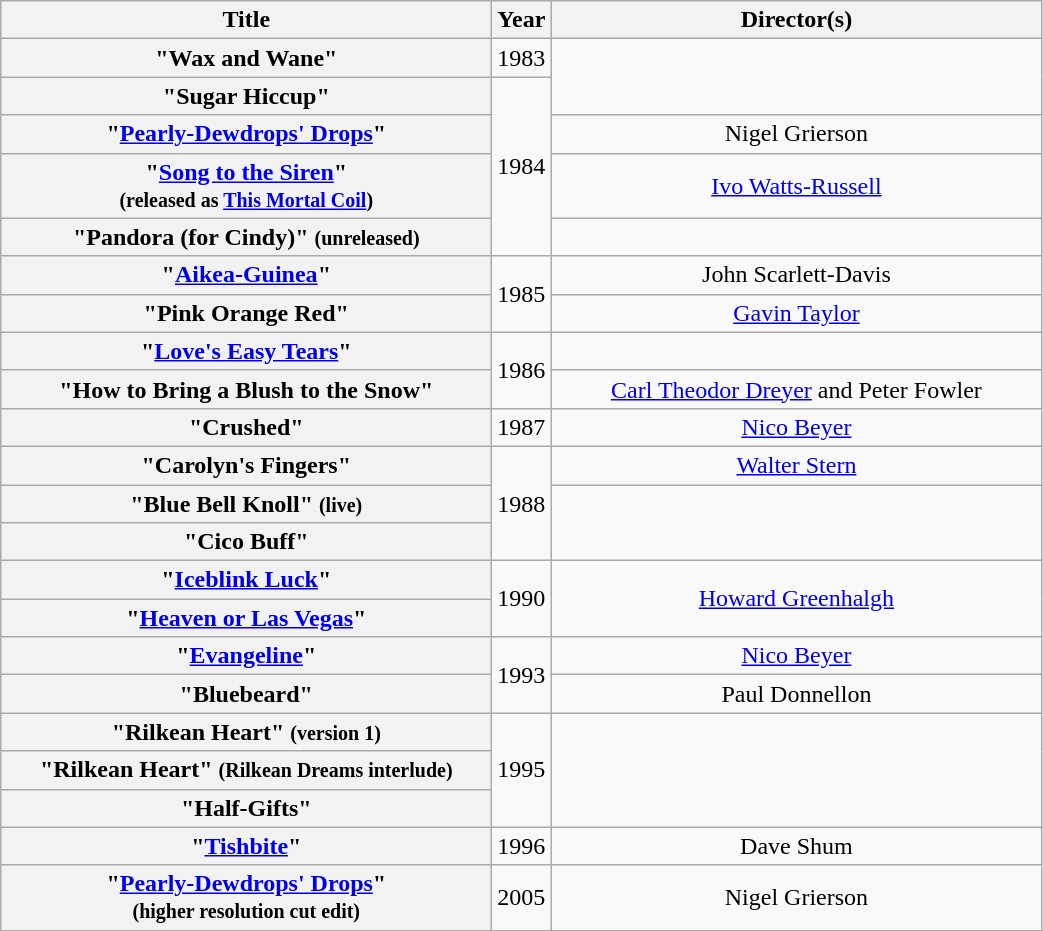<table class="wikitable plainrowheaders" style="text-align:center;">
<tr>
<th rowspan="1" scope="col" style="width:20em;">Title</th>
<th rowspan="1" scope="col" style="width:1em;">Year</th>
<th rowspan="1" scope="col" style="width:20em;">Director(s)</th>
</tr>
<tr>
<th scope="row">"Wax and Wane"</th>
<td rowspan="1">1983</td>
<td rowspan="2"></td>
</tr>
<tr>
<th scope="row">"Sugar Hiccup"</th>
<td rowspan="4">1984</td>
</tr>
<tr>
<th scope="row">"<a href='#'>Pearly-Dewdrops' Drops</a>"<br></th>
<td>Nigel Grierson</td>
</tr>
<tr>
<th scope="row">"<a href='#'>Song to the Siren</a>"<br><small>(released as <a href='#'>This Mortal Coil</a>)</small></th>
<td><a href='#'>Ivo Watts-Russell</a></td>
</tr>
<tr>
<th scope="row">"Pandora (for Cindy)" <small>(unreleased)</small></th>
<td></td>
</tr>
<tr>
<th scope="row">"<a href='#'>Aikea-Guinea</a>"</th>
<td rowspan="2">1985</td>
<td>John Scarlett-Davis</td>
</tr>
<tr>
<th scope="row">"Pink Orange Red"</th>
<td><a href='#'>Gavin Taylor</a></td>
</tr>
<tr>
<th scope="row">"<a href='#'>Love's Easy Tears</a>"</th>
<td rowspan="2">1986</td>
<td></td>
</tr>
<tr>
<th scope="row">"How to Bring a Blush to the Snow"</th>
<td><a href='#'>Carl Theodor Dreyer</a> and Peter Fowler</td>
</tr>
<tr>
<th scope="row">"Crushed"</th>
<td rowspan="1">1987</td>
<td><a href='#'>Nico Beyer</a></td>
</tr>
<tr>
<th scope="row">"Carolyn's Fingers"</th>
<td rowspan="3">1988</td>
<td><a href='#'>Walter Stern</a></td>
</tr>
<tr>
<th scope="row">"Blue Bell Knoll" <small>(live)</small></th>
<td rowspan="2"></td>
</tr>
<tr>
<th scope="row">"Cico Buff"</th>
</tr>
<tr>
<th scope="row">"<a href='#'>Iceblink Luck</a>"</th>
<td rowspan="2">1990</td>
<td rowspan="2"><a href='#'>Howard Greenhalgh</a></td>
</tr>
<tr>
<th scope="row">"<a href='#'>Heaven or Las Vegas</a>"</th>
</tr>
<tr>
<th scope="row">"<a href='#'>Evangeline</a>"</th>
<td rowspan="2">1993</td>
<td><a href='#'>Nico Beyer</a></td>
</tr>
<tr>
<th scope="row">"Bluebeard"</th>
<td>Paul Donnellon</td>
</tr>
<tr>
<th scope="row">"Rilkean Heart" <small>(version 1)</small></th>
<td rowspan="3">1995</td>
<td rowspan="3"></td>
</tr>
<tr>
<th scope="row">"Rilkean Heart" <small>(Rilkean Dreams interlude)</small></th>
</tr>
<tr>
<th scope="row">"Half-Gifts"</th>
</tr>
<tr>
<th scope="row">"<a href='#'>Tishbite</a>"</th>
<td>1996</td>
<td>Dave Shum</td>
</tr>
<tr>
<th scope="row">"<a href='#'>Pearly-Dewdrops' Drops</a>"<br><small>(higher resolution cut edit)</small></th>
<td>2005</td>
<td>Nigel Grierson</td>
</tr>
<tr>
</tr>
</table>
